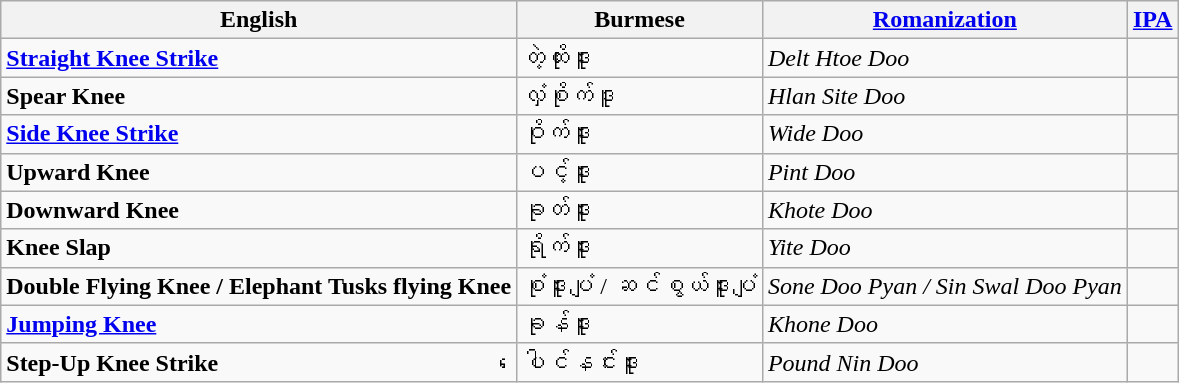<table class="wikitable">
<tr>
<th>English</th>
<th>Burmese</th>
<th><a href='#'>Romanization</a></th>
<th><a href='#'>IPA</a></th>
</tr>
<tr>
<td><strong><a href='#'>Straight Knee Strike</a></strong></td>
<td>တဲ့ထိုးဒူး</td>
<td><em>Delt Htoe Doo</em></td>
<td></td>
</tr>
<tr>
<td><strong>Spear Knee</strong></td>
<td>လှံစိုက်ဒူ</td>
<td><em>Hlan Site Doo</em></td>
<td></td>
</tr>
<tr>
<td><strong><a href='#'>Side Knee Strike</a></strong></td>
<td>ဝိုက်ဒူး</td>
<td><em>Wide Doo</em></td>
<td></td>
</tr>
<tr>
<td><strong>Upward Knee</strong></td>
<td>ပင့်ဒူး</td>
<td><em>Pint Doo</em></td>
<td></td>
</tr>
<tr>
<td><strong>Downward Knee</strong></td>
<td>ခုတ်ဒူး</td>
<td><em>Khote Doo</em></td>
<td></td>
</tr>
<tr>
<td><strong>Knee Slap</strong></td>
<td>ရိုက်ဒူး</td>
<td><em>Yite Doo</em></td>
<td></td>
</tr>
<tr>
<td><strong>Double Flying Knee / Elephant Tusks flying Knee</strong></td>
<td>စုံဒူးပျံ / ဆင်စွယ်ဒူးပျံ</td>
<td><em> Sone Doo Pyan / Sin Swal Doo Pyan</em></td>
<td></td>
</tr>
<tr>
<td><strong><a href='#'>Jumping Knee</a></strong></td>
<td>ခုန်ဒူး</td>
<td><em>Khone Doo</em></td>
<td></td>
</tr>
<tr>
<td><strong>Step-Up Knee Strike</strong></td>
<td>ပေါင်နင်းဒူး</td>
<td><em>Pound Nin Doo</em></td>
<td></td>
</tr>
</table>
